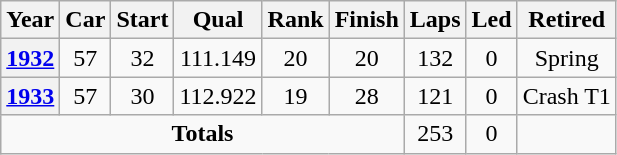<table class="wikitable" style="text-align:center">
<tr>
<th>Year</th>
<th>Car</th>
<th>Start</th>
<th>Qual</th>
<th>Rank</th>
<th>Finish</th>
<th>Laps</th>
<th>Led</th>
<th>Retired</th>
</tr>
<tr>
<th><a href='#'>1932</a></th>
<td>57</td>
<td>32</td>
<td>111.149</td>
<td>20</td>
<td>20</td>
<td>132</td>
<td>0</td>
<td>Spring</td>
</tr>
<tr>
<th><a href='#'>1933</a></th>
<td>57</td>
<td>30</td>
<td>112.922</td>
<td>19</td>
<td>28</td>
<td>121</td>
<td>0</td>
<td>Crash T1</td>
</tr>
<tr>
<td colspan=6><strong>Totals</strong></td>
<td>253</td>
<td>0</td>
<td></td>
</tr>
</table>
